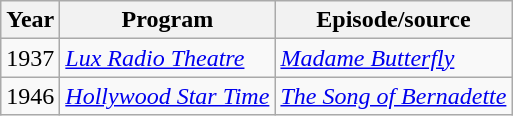<table class="wikitable">
<tr>
<th>Year</th>
<th>Program</th>
<th>Episode/source</th>
</tr>
<tr>
<td>1937</td>
<td><em><a href='#'>Lux Radio Theatre</a></em></td>
<td><em><a href='#'>Madame Butterfly</a></em></td>
</tr>
<tr>
<td>1946</td>
<td><em><a href='#'>Hollywood Star Time</a></em></td>
<td><em><a href='#'>The Song of Bernadette</a></em></td>
</tr>
</table>
